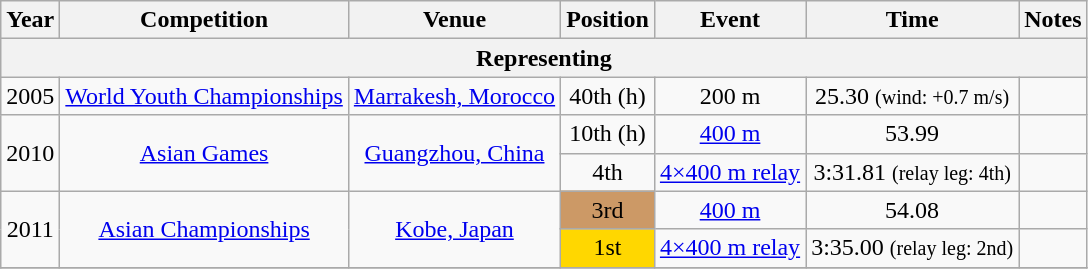<table class="wikitable sortable" style=text-align:center>
<tr>
<th>Year</th>
<th>Competition</th>
<th>Venue</th>
<th>Position</th>
<th>Event</th>
<th>Time</th>
<th>Notes</th>
</tr>
<tr>
<th colspan="7">Representing </th>
</tr>
<tr>
<td>2005</td>
<td><a href='#'>World Youth Championships</a></td>
<td><a href='#'>Marrakesh, Morocco</a></td>
<td>40th (h)</td>
<td>200 m</td>
<td>25.30 <small>(wind: +0.7 m/s)</small></td>
<td></td>
</tr>
<tr>
<td rowspan=2>2010</td>
<td rowspan=2><a href='#'>Asian Games</a></td>
<td rowspan=2><a href='#'>Guangzhou, China</a></td>
<td>10th (h)</td>
<td><a href='#'>400 m</a></td>
<td>53.99</td>
<td></td>
</tr>
<tr>
<td>4th</td>
<td><a href='#'>4×400 m relay</a></td>
<td>3:31.81 <small>(relay leg: 4th)</small></td>
<td></td>
</tr>
<tr>
<td rowspan=2>2011</td>
<td rowspan=2><a href='#'>Asian Championships</a></td>
<td rowspan=2><a href='#'>Kobe, Japan</a></td>
<td bgcolor="cc9966">3rd</td>
<td><a href='#'>400 m</a></td>
<td>54.08</td>
<td></td>
</tr>
<tr>
<td bgcolor="gold">1st</td>
<td><a href='#'>4×400 m relay</a></td>
<td>3:35.00 <small>(relay leg: 2nd)</small></td>
<td></td>
</tr>
<tr>
</tr>
</table>
